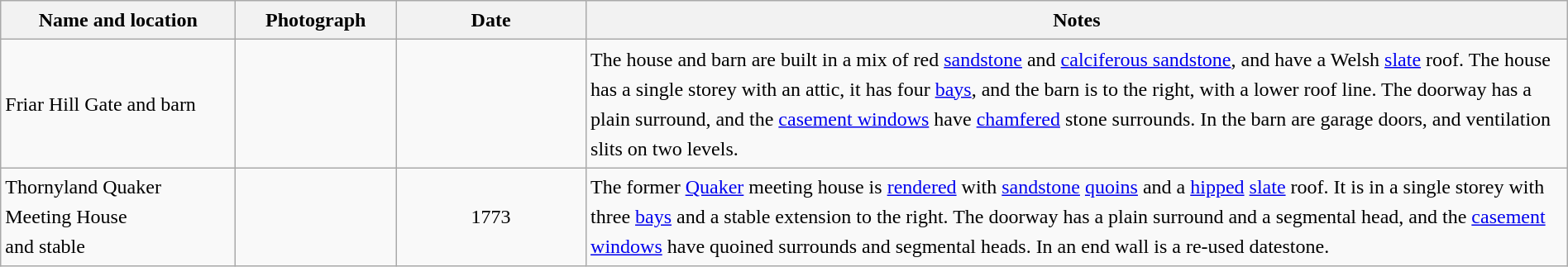<table class="wikitable sortable plainrowheaders" style="width:100%;border:0px;text-align:left;line-height:150%;">
<tr>
<th scope="col"  style="width:150px">Name and location</th>
<th scope="col"  style="width:100px" class="unsortable">Photograph</th>
<th scope="col"  style="width:120px">Date</th>
<th scope="col"  style="width:650px" class="unsortable">Notes</th>
</tr>
<tr>
<td>Friar Hill Gate and barn<br><small></small></td>
<td></td>
<td align="center"></td>
<td>The house and barn are built in a mix of red <a href='#'>sandstone</a> and <a href='#'>calciferous sandstone</a>, and have a Welsh <a href='#'>slate</a> roof.  The house has a single storey with an attic, it has four <a href='#'>bays</a>, and the barn is to the right, with a lower roof line.  The doorway has a plain surround, and the <a href='#'>casement windows</a> have <a href='#'>chamfered</a> stone surrounds.  In the barn are garage doors, and ventilation slits on two levels.</td>
</tr>
<tr>
<td>Thornyland Quaker Meeting House<br>and stable<br><small></small></td>
<td></td>
<td align="center">1773</td>
<td>The former <a href='#'>Quaker</a> meeting house is <a href='#'>rendered</a> with <a href='#'>sandstone</a> <a href='#'>quoins</a> and a <a href='#'>hipped</a> <a href='#'>slate</a> roof.  It is in a single storey with three <a href='#'>bays</a> and a stable extension to the right.  The doorway has a plain surround and a segmental head, and the <a href='#'>casement windows</a> have quoined surrounds and segmental heads.  In an end wall is a re-used datestone.</td>
</tr>
<tr>
</tr>
</table>
